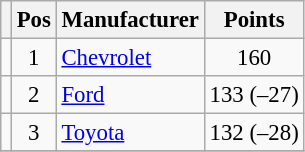<table class="wikitable" style="font-size: 95%;">
<tr>
<th></th>
<th>Pos</th>
<th>Manufacturer</th>
<th>Points</th>
</tr>
<tr>
<td align="left"></td>
<td style="text-align:center;">1</td>
<td><a href='#'>Chevrolet</a></td>
<td style="text-align:center;">160</td>
</tr>
<tr>
<td align="left"></td>
<td style="text-align:center;">2</td>
<td><a href='#'>Ford</a></td>
<td style="text-align:center;">133 (–27)</td>
</tr>
<tr>
<td align="left"></td>
<td style="text-align:center;">3</td>
<td><a href='#'>Toyota</a></td>
<td style="text-align:center;">132 (–28)</td>
</tr>
<tr class="sortbottom">
</tr>
</table>
